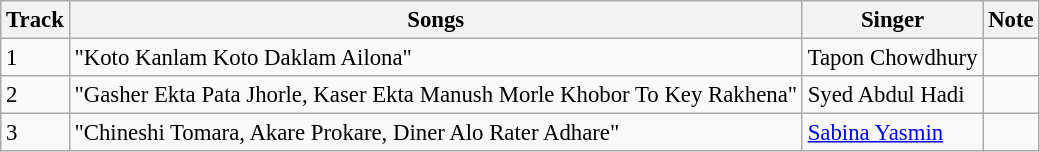<table class="wikitable" style="font-size:95%;">
<tr>
<th>Track</th>
<th>Songs</th>
<th>Singer</th>
<th>Note</th>
</tr>
<tr>
<td>1</td>
<td>"Koto Kanlam Koto Daklam Ailona"</td>
<td>Tapon Chowdhury</td>
<td></td>
</tr>
<tr>
<td>2</td>
<td>"Gasher Ekta Pata Jhorle, Kaser Ekta Manush Morle Khobor To Key Rakhena"</td>
<td>Syed Abdul Hadi</td>
<td></td>
</tr>
<tr>
<td>3</td>
<td>"Chineshi Tomara, Akare Prokare, Diner Alo Rater Adhare"</td>
<td><a href='#'>Sabina Yasmin</a></td>
<td></td>
</tr>
</table>
